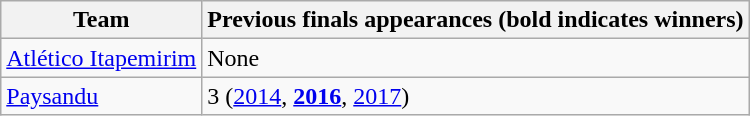<table class="wikitable">
<tr>
<th>Team</th>
<th>Previous finals appearances (bold indicates winners)</th>
</tr>
<tr>
<td> <a href='#'>Atlético Itapemirim</a></td>
<td>None</td>
</tr>
<tr>
<td> <a href='#'>Paysandu</a></td>
<td>3 (<a href='#'>2014</a>, <a href='#'><strong>2016</strong></a>, <a href='#'>2017</a>)</td>
</tr>
</table>
